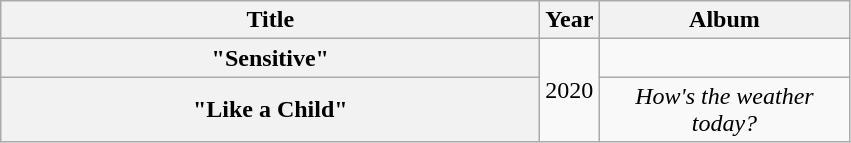<table class="wikitable plainrowheaders" style="text-align:center;">
<tr>
<th scope="col" style="width:22em;">Title</th>
<th scope="col" style="width:1em;">Year</th>
<th scope="col" style="width:10em;">Album</th>
</tr>
<tr>
<th scope="row">"Sensitive" <br></th>
<td rowspan="2">2020</td>
<td></td>
</tr>
<tr>
<th scope="row">"Like a Child" <br></th>
<td><em>How's the weather today? <br></em></td>
</tr>
</table>
